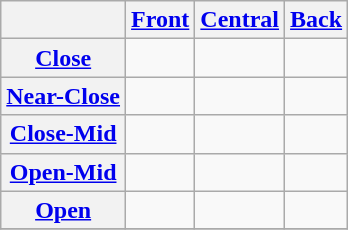<table class="wikitable" style="text-align: center;">
<tr>
<th> </th>
<th><a href='#'>Front</a></th>
<th><a href='#'>Central</a></th>
<th><a href='#'>Back</a></th>
</tr>
<tr>
<th><a href='#'>Close</a></th>
<td></td>
<td></td>
<td></td>
</tr>
<tr>
<th><a href='#'>Near-Close</a></th>
<td></td>
<td></td>
<td></td>
</tr>
<tr>
<th><a href='#'>Close-Mid</a></th>
<td></td>
<td></td>
<td></td>
</tr>
<tr>
<th><a href='#'>Open-Mid</a></th>
<td></td>
<td></td>
<td></td>
</tr>
<tr>
<th><a href='#'>Open</a></th>
<td></td>
<td></td>
<td></td>
</tr>
<tr>
</tr>
</table>
